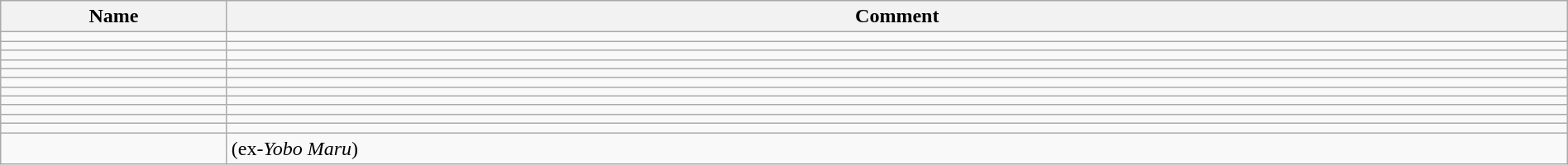<table class="wikitable" width="100%">
<tr>
<th width="175">Name</th>
<th>Comment</th>
</tr>
<tr>
<td></td>
<td></td>
</tr>
<tr>
<td></td>
<td></td>
</tr>
<tr>
<td></td>
<td></td>
</tr>
<tr>
<td></td>
<td></td>
</tr>
<tr>
<td></td>
<td></td>
</tr>
<tr>
<td></td>
<td></td>
</tr>
<tr>
<td></td>
<td></td>
</tr>
<tr>
<td></td>
<td></td>
</tr>
<tr>
<td></td>
<td></td>
</tr>
<tr>
<td></td>
<td></td>
</tr>
<tr>
<td></td>
<td></td>
</tr>
<tr>
<td></td>
<td>(ex-<em>Yobo Maru</em>)</td>
</tr>
</table>
